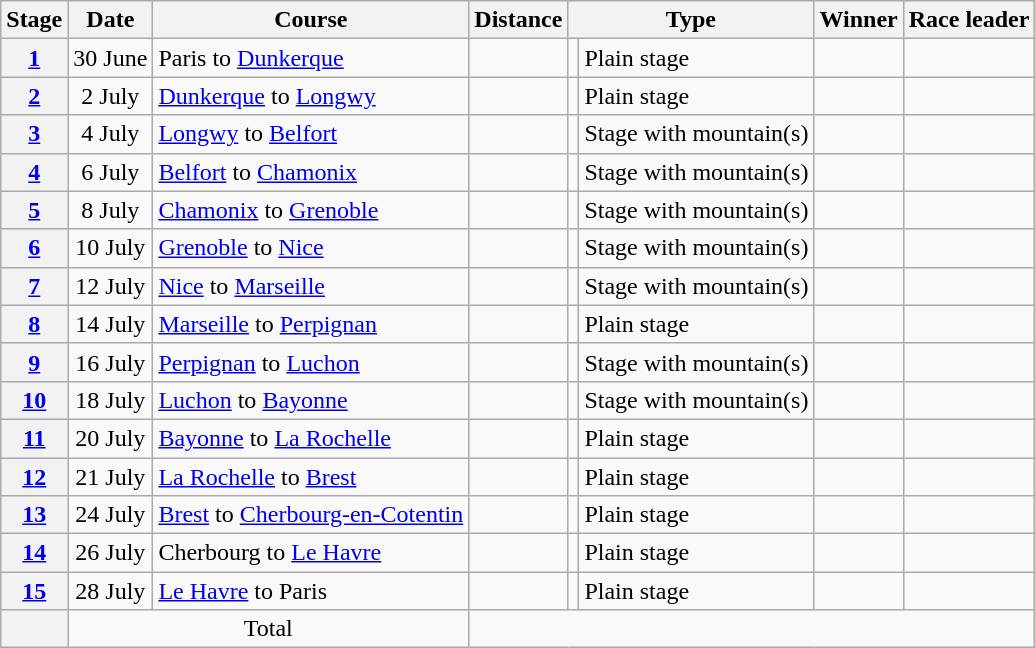<table class="wikitable">
<tr>
<th scope="col">Stage</th>
<th scope="col">Date</th>
<th scope="col">Course</th>
<th scope="col">Distance</th>
<th scope="col" colspan="2">Type</th>
<th scope="col">Winner</th>
<th scope="col">Race leader</th>
</tr>
<tr>
<th scope="row"><a href='#'>1</a></th>
<td style="text-align:center;">30 June</td>
<td>Paris to <a href='#'>Dunkerque</a></td>
<td></td>
<td></td>
<td>Plain stage</td>
<td></td>
<td></td>
</tr>
<tr>
<th scope="row"><a href='#'>2</a></th>
<td style="text-align:center;">2 July</td>
<td><a href='#'>Dunkerque</a> to <a href='#'>Longwy</a></td>
<td></td>
<td></td>
<td>Plain stage</td>
<td></td>
<td></td>
</tr>
<tr>
<th scope="row"><a href='#'>3</a></th>
<td style="text-align:center;">4 July</td>
<td><a href='#'>Longwy</a> to <a href='#'>Belfort</a></td>
<td></td>
<td></td>
<td>Stage with mountain(s)</td>
<td></td>
<td></td>
</tr>
<tr>
<th scope="row"><a href='#'>4</a></th>
<td style="text-align:center;">6 July</td>
<td><a href='#'>Belfort</a> to <a href='#'>Chamonix</a></td>
<td></td>
<td></td>
<td>Stage with mountain(s)</td>
<td></td>
<td></td>
</tr>
<tr>
<th scope="row"><a href='#'>5</a></th>
<td style="text-align:center;">8 July</td>
<td><a href='#'>Chamonix</a> to <a href='#'>Grenoble</a></td>
<td></td>
<td></td>
<td>Stage with mountain(s)</td>
<td></td>
<td><br></td>
</tr>
<tr>
<th scope="row"><a href='#'>6</a></th>
<td style="text-align:center;">10 July</td>
<td><a href='#'>Grenoble</a> to <a href='#'>Nice</a></td>
<td></td>
<td></td>
<td>Stage with mountain(s)</td>
<td></td>
<td><br></td>
</tr>
<tr>
<th scope="row"><a href='#'>7</a></th>
<td style="text-align:center;">12 July</td>
<td><a href='#'>Nice</a> to <a href='#'>Marseille</a></td>
<td></td>
<td></td>
<td>Stage with mountain(s)</td>
<td></td>
<td></td>
</tr>
<tr>
<th scope="row"><a href='#'>8</a></th>
<td style="text-align:center;">14 July</td>
<td><a href='#'>Marseille</a> to <a href='#'>Perpignan</a></td>
<td></td>
<td></td>
<td>Plain stage</td>
<td></td>
<td></td>
</tr>
<tr>
<th scope="row"><a href='#'>9</a></th>
<td style="text-align:center;">16 July</td>
<td><a href='#'>Perpignan</a> to <a href='#'>Luchon</a></td>
<td></td>
<td></td>
<td>Stage with mountain(s)</td>
<td></td>
<td></td>
</tr>
<tr>
<th scope="row"><a href='#'>10</a></th>
<td style="text-align:center;">18 July</td>
<td><a href='#'>Luchon</a> to <a href='#'>Bayonne</a></td>
<td></td>
<td></td>
<td>Stage with mountain(s)</td>
<td></td>
<td></td>
</tr>
<tr>
<th scope="row"><a href='#'>11</a></th>
<td style="text-align:center;">20 July</td>
<td><a href='#'>Bayonne</a> to <a href='#'>La Rochelle</a></td>
<td></td>
<td></td>
<td>Plain stage</td>
<td></td>
<td></td>
</tr>
<tr>
<th scope="row"><a href='#'>12</a></th>
<td style="text-align:center;">21 July</td>
<td><a href='#'>La Rochelle</a> to <a href='#'>Brest</a></td>
<td></td>
<td></td>
<td>Plain stage</td>
<td></td>
<td></td>
</tr>
<tr>
<th scope="row"><a href='#'>13</a></th>
<td style="text-align:center;">24 July</td>
<td><a href='#'>Brest</a> to <a href='#'>Cherbourg-en-Cotentin</a></td>
<td></td>
<td></td>
<td>Plain stage</td>
<td></td>
<td></td>
</tr>
<tr>
<th scope="row"><a href='#'>14</a></th>
<td style="text-align:center;">26 July</td>
<td>Cherbourg to <a href='#'>Le Havre</a></td>
<td></td>
<td></td>
<td>Plain stage</td>
<td></td>
<td></td>
</tr>
<tr>
<th scope="row"><a href='#'>15</a></th>
<td style="text-align:center;">28 July</td>
<td><a href='#'>Le Havre</a> to Paris</td>
<td></td>
<td></td>
<td>Plain stage</td>
<td></td>
<td></td>
</tr>
<tr>
<th scope="row"></th>
<td colspan="2" style="text-align:center">Total</td>
<td colspan="5" style="text-align:center"></td>
</tr>
</table>
